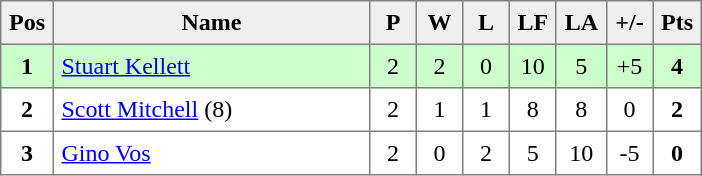<table style=border-collapse:collapse border=1 cellspacing=0 cellpadding=5>
<tr align=center bgcolor=#efefef>
<th width=20>Pos</th>
<th width=200>Name</th>
<th width=20>P</th>
<th width=20>W</th>
<th width=20>L</th>
<th width=20>LF</th>
<th width=20>LA</th>
<th width=20>+/-</th>
<th width=20>Pts</th>
</tr>
<tr align=center style="background: #ccffcc;">
<td><strong>1</strong></td>
<td align="left"> <a href='#'>Stuart Kellett</a></td>
<td>2</td>
<td>2</td>
<td>0</td>
<td>10</td>
<td>5</td>
<td>+5</td>
<td><strong>4</strong></td>
</tr>
<tr align=center>
<td><strong>2</strong></td>
<td align="left"> <a href='#'>Scott Mitchell</a> (8)</td>
<td>2</td>
<td>1</td>
<td>1</td>
<td>8</td>
<td>8</td>
<td>0</td>
<td><strong>2</strong></td>
</tr>
<tr align=center>
<td><strong>3</strong></td>
<td align="left"> <a href='#'>Gino Vos</a></td>
<td>2</td>
<td>0</td>
<td>2</td>
<td>5</td>
<td>10</td>
<td>-5</td>
<td><strong>0</strong></td>
</tr>
</table>
